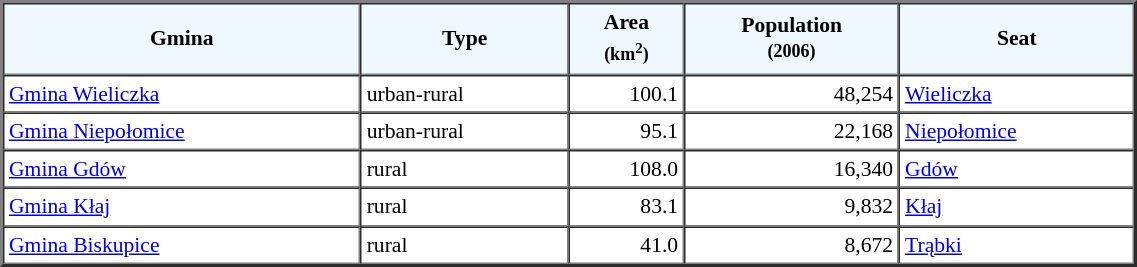<table width="60%" border="2" cellpadding="3" cellspacing="0" style="font-size:90%;line-height:120%;">
<tr bgcolor="F0F8FF">
<td style="text-align:center;"><strong>Gmina</strong></td>
<td style="text-align:center;"><strong>Type</strong></td>
<td style="text-align:center;"><strong>Area<br><small>(km<sup>2</sup>)</small></strong></td>
<td style="text-align:center;"><strong>Population<br><small>(2006)</small></strong></td>
<td style="text-align:center;"><strong>Seat</strong></td>
</tr>
<tr>
<td><a href='#'>Gmina Wieliczka</a></td>
<td>urban-rural</td>
<td style="text-align:right;">100.1</td>
<td style="text-align:right;">48,254</td>
<td><a href='#'>Wieliczka</a></td>
</tr>
<tr>
<td><a href='#'>Gmina Niepołomice</a></td>
<td>urban-rural</td>
<td style="text-align:right;">95.1</td>
<td style="text-align:right;">22,168</td>
<td><a href='#'>Niepołomice</a></td>
</tr>
<tr>
<td><a href='#'>Gmina Gdów</a></td>
<td>rural</td>
<td style="text-align:right;">108.0</td>
<td style="text-align:right;">16,340</td>
<td><a href='#'>Gdów</a></td>
</tr>
<tr>
<td><a href='#'>Gmina Kłaj</a></td>
<td>rural</td>
<td style="text-align:right;">83.1</td>
<td style="text-align:right;">9,832</td>
<td><a href='#'>Kłaj</a></td>
</tr>
<tr>
<td><a href='#'>Gmina Biskupice</a></td>
<td>rural</td>
<td style="text-align:right;">41.0</td>
<td style="text-align:right;">8,672</td>
<td><a href='#'>Trąbki</a></td>
</tr>
<tr>
</tr>
</table>
